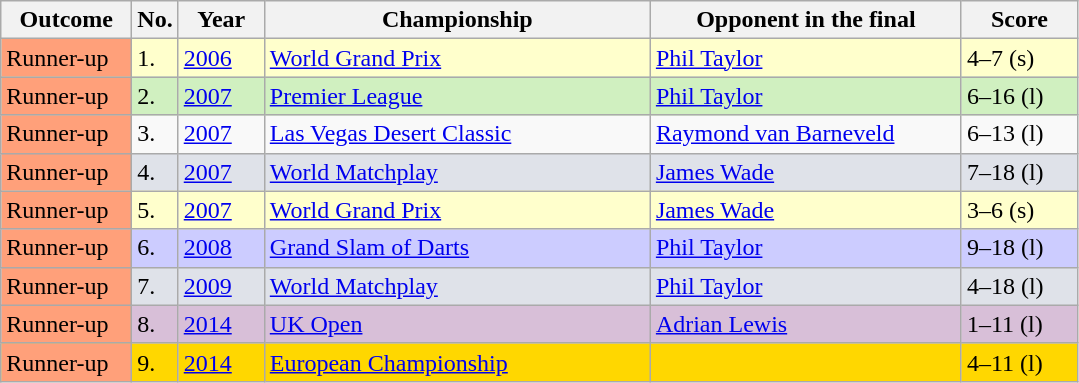<table class="wikitable">
<tr>
<th width="80">Outcome</th>
<th width="20">No.</th>
<th width="50">Year</th>
<th style="width:250px;">Championship</th>
<th style="width:200px;">Opponent in the final</th>
<th width="70">Score</th>
</tr>
<tr style="background:#ffc;">
<td style="background:#ffa07a;">Runner-up</td>
<td>1.</td>
<td><a href='#'>2006</a></td>
<td><a href='#'>World Grand Prix</a></td>
<td> <a href='#'>Phil Taylor</a></td>
<td>4–7 (s)</td>
</tr>
<tr style="background:#d0f0c0;">
<td style="background:#ffa07a;">Runner-up</td>
<td>2.</td>
<td><a href='#'>2007</a></td>
<td><a href='#'>Premier League</a></td>
<td> <a href='#'>Phil Taylor</a></td>
<td>6–16 (l)</td>
</tr>
<tr>
<td style="background:#ffa07a;">Runner-up</td>
<td>3.</td>
<td><a href='#'>2007</a></td>
<td><a href='#'>Las Vegas Desert Classic</a></td>
<td> <a href='#'>Raymond van Barneveld</a></td>
<td>6–13 (l)</td>
</tr>
<tr style="background:#dfe2e9;">
<td style="background:#ffa07a;">Runner-up</td>
<td>4.</td>
<td><a href='#'>2007</a></td>
<td><a href='#'>World Matchplay</a></td>
<td> <a href='#'>James Wade</a></td>
<td>7–18 (l)</td>
</tr>
<tr style="background:#ffc;">
<td style="background:#ffa07a;">Runner-up</td>
<td>5.</td>
<td><a href='#'>2007</a></td>
<td><a href='#'>World Grand Prix</a></td>
<td> <a href='#'>James Wade</a></td>
<td>3–6 (s)</td>
</tr>
<tr style="background:#ccf;">
<td style="background:#ffa07a;">Runner-up</td>
<td>6.</td>
<td><a href='#'>2008</a></td>
<td><a href='#'>Grand Slam of Darts</a></td>
<td> <a href='#'>Phil Taylor</a></td>
<td>9–18 (l)</td>
</tr>
<tr style="background:#dfe2e9;">
<td style="background:#ffa07a;">Runner-up</td>
<td>7.</td>
<td><a href='#'>2009</a></td>
<td><a href='#'>World Matchplay</a></td>
<td> <a href='#'>Phil Taylor</a></td>
<td>4–18 (l)</td>
</tr>
<tr style="background:thistle">
<td style="background:#ffa07a;">Runner-up</td>
<td>8.</td>
<td><a href='#'>2014</a></td>
<td><a href='#'>UK Open</a></td>
<td> <a href='#'>Adrian Lewis</a></td>
<td>1–11 (l)</td>
</tr>
<tr style="background:gold;">
<td style="background:#ffa07a;">Runner-up</td>
<td>9.</td>
<td><a href='#'>2014</a></td>
<td><a href='#'>European Championship</a></td>
<td> </td>
<td>4–11 (l)</td>
</tr>
</table>
